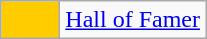<table class="wikitable">
<tr>
<td style="background-color:#FFCC00;border:1px solid #aaaaaa;width:2em"></td>
<td><a href='#'>Hall of Famer</a></td>
</tr>
</table>
